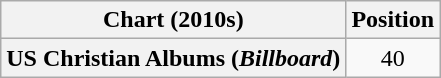<table class="wikitable plainrowheaders" style="text-align:center">
<tr>
<th scope="col">Chart (2010s)</th>
<th scope="col">Position</th>
</tr>
<tr>
<th scope="row">US Christian Albums (<em>Billboard</em>)</th>
<td>40</td>
</tr>
</table>
